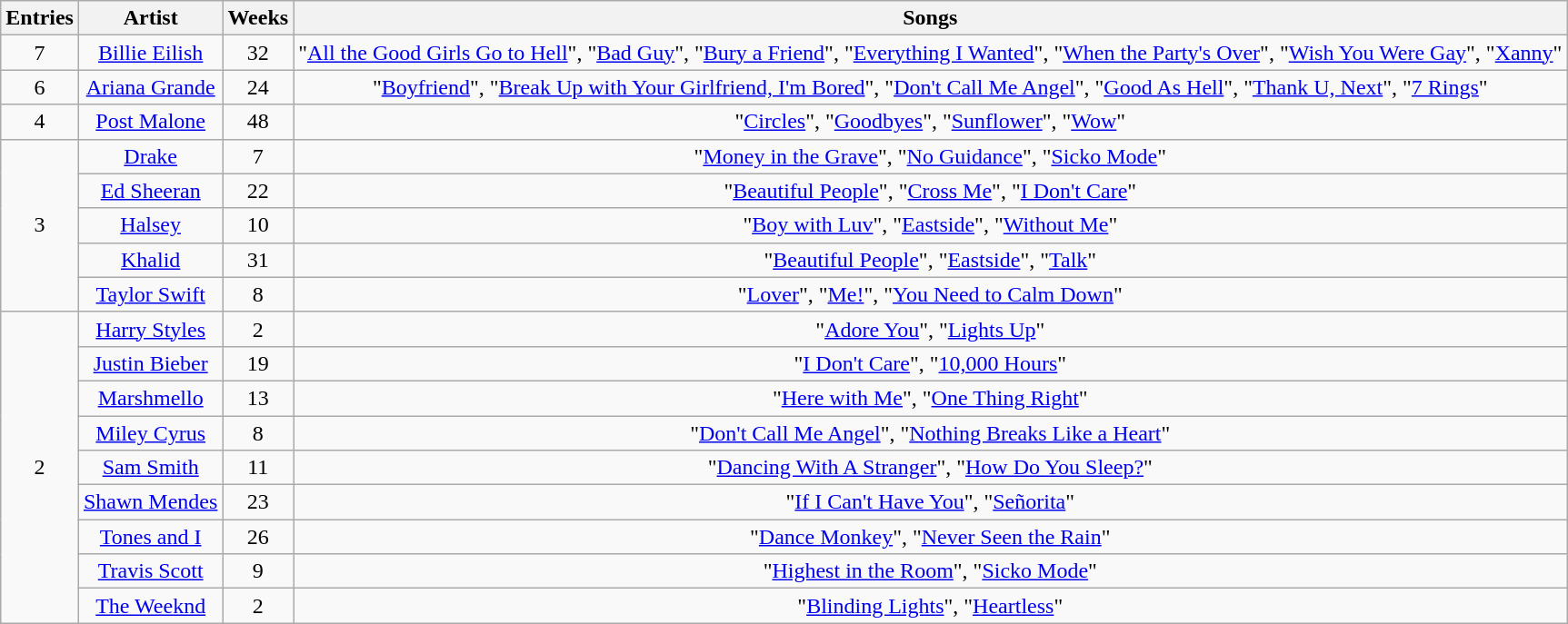<table class="wikitable sortable" style="text-align: center;">
<tr>
<th>Entries</th>
<th>Artist</th>
<th>Weeks</th>
<th>Songs</th>
</tr>
<tr>
<td style="text-align:center">7</td>
<td><a href='#'>Billie Eilish</a></td>
<td>32</td>
<td>"<a href='#'>All the Good Girls Go to Hell</a>", "<a href='#'>Bad Guy</a>", "<a href='#'>Bury a Friend</a>", "<a href='#'>Everything I Wanted</a>", "<a href='#'>When the Party's Over</a>", "<a href='#'>Wish You Were Gay</a>", "<a href='#'>Xanny</a>"</td>
</tr>
<tr>
<td style="text-align:center">6</td>
<td><a href='#'>Ariana Grande</a></td>
<td>24</td>
<td>"<a href='#'>Boyfriend</a>", "<a href='#'>Break Up with Your Girlfriend, I'm Bored</a>", "<a href='#'>Don't Call Me Angel</a>", "<a href='#'>Good As Hell</a>", "<a href='#'>Thank U, Next</a>", "<a href='#'>7 Rings</a>"</td>
</tr>
<tr>
<td style="text-align:center">4</td>
<td><a href='#'>Post Malone</a></td>
<td>48</td>
<td>"<a href='#'>Circles</a>", "<a href='#'>Goodbyes</a>", "<a href='#'>Sunflower</a>", "<a href='#'>Wow</a>"</td>
</tr>
<tr>
<td rowspan="5" style="text-align: center">3</td>
<td><a href='#'>Drake</a></td>
<td>7</td>
<td>"<a href='#'>Money in the Grave</a>", "<a href='#'>No Guidance</a>", "<a href='#'>Sicko Mode</a>"</td>
</tr>
<tr>
<td><a href='#'>Ed Sheeran</a></td>
<td>22</td>
<td>"<a href='#'>Beautiful People</a>", "<a href='#'>Cross Me</a>", "<a href='#'>I Don't Care</a>"</td>
</tr>
<tr>
<td><a href='#'>Halsey</a></td>
<td>10</td>
<td>"<a href='#'>Boy with Luv</a>", "<a href='#'>Eastside</a>", "<a href='#'>Without Me</a>"</td>
</tr>
<tr>
<td><a href='#'>Khalid</a></td>
<td>31</td>
<td>"<a href='#'>Beautiful People</a>", "<a href='#'>Eastside</a>", "<a href='#'>Talk</a>"</td>
</tr>
<tr>
<td><a href='#'>Taylor Swift</a></td>
<td>8</td>
<td>"<a href='#'>Lover</a>", "<a href='#'>Me!</a>", "<a href='#'>You Need to Calm Down</a>"</td>
</tr>
<tr>
<td rowspan="9" style="text-align:center">2</td>
<td><a href='#'>Harry Styles</a></td>
<td>2</td>
<td>"<a href='#'>Adore You</a>", "<a href='#'>Lights Up</a>"</td>
</tr>
<tr>
<td><a href='#'>Justin Bieber</a></td>
<td>19</td>
<td>"<a href='#'>I Don't Care</a>", "<a href='#'>10,000 Hours</a>"</td>
</tr>
<tr>
<td><a href='#'>Marshmello</a></td>
<td>13</td>
<td>"<a href='#'>Here with Me</a>", "<a href='#'>One Thing Right</a>"</td>
</tr>
<tr>
<td><a href='#'>Miley Cyrus</a></td>
<td>8</td>
<td>"<a href='#'>Don't Call Me Angel</a>", "<a href='#'>Nothing Breaks Like a Heart</a>"</td>
</tr>
<tr>
<td><a href='#'>Sam Smith</a></td>
<td>11</td>
<td>"<a href='#'>Dancing With A Stranger</a>", "<a href='#'>How Do You Sleep?</a>"</td>
</tr>
<tr>
<td><a href='#'>Shawn Mendes</a></td>
<td>23</td>
<td>"<a href='#'>If I Can't Have You</a>", "<a href='#'>Señorita</a>"</td>
</tr>
<tr>
<td><a href='#'>Tones and I</a></td>
<td>26</td>
<td>"<a href='#'>Dance Monkey</a>", "<a href='#'>Never Seen the Rain</a>"</td>
</tr>
<tr>
<td><a href='#'>Travis Scott</a></td>
<td>9</td>
<td>"<a href='#'>Highest in the Room</a>", "<a href='#'>Sicko Mode</a>"</td>
</tr>
<tr>
<td><a href='#'>The Weeknd</a></td>
<td>2</td>
<td>"<a href='#'>Blinding Lights</a>", "<a href='#'>Heartless</a>"</td>
</tr>
</table>
